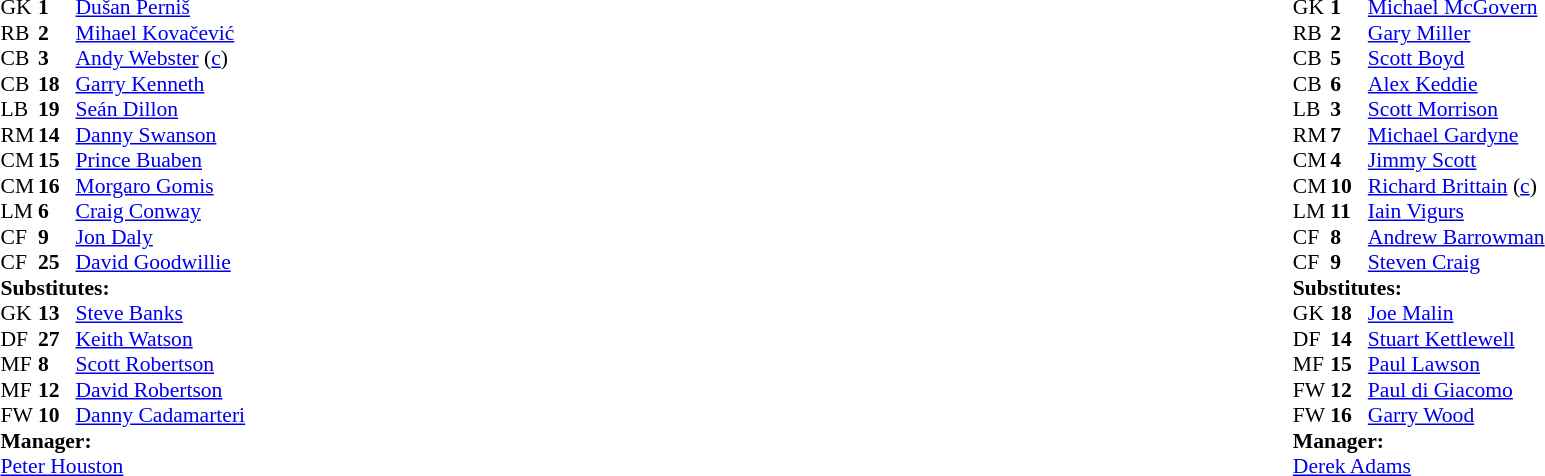<table width="100%">
<tr>
<td valign="top" width="50%"><br><table style="font-size: 90%" cellspacing="0" cellpadding="0">
<tr>
<th width=25></th>
<th width=25></th>
</tr>
<tr>
<td>GK</td>
<td><strong>1</strong></td>
<td> <a href='#'>Dušan Perniš</a></td>
</tr>
<tr>
<td>RB</td>
<td><strong>2</strong></td>
<td> <a href='#'>Mihael Kovačević</a></td>
<td></td>
<td></td>
</tr>
<tr>
<td>CB</td>
<td><strong>3</strong></td>
<td> <a href='#'>Andy Webster</a> (<a href='#'>c</a>)</td>
</tr>
<tr>
<td>CB</td>
<td><strong>18</strong></td>
<td> <a href='#'>Garry Kenneth</a></td>
</tr>
<tr>
<td>LB</td>
<td><strong>19</strong></td>
<td> <a href='#'>Seán Dillon</a></td>
</tr>
<tr>
<td>RM</td>
<td><strong>14</strong></td>
<td> <a href='#'>Danny Swanson</a></td>
<td></td>
<td></td>
</tr>
<tr>
<td>CM</td>
<td><strong>15</strong></td>
<td> <a href='#'>Prince Buaben</a></td>
</tr>
<tr>
<td>CM</td>
<td><strong>16</strong></td>
<td> <a href='#'>Morgaro Gomis</a></td>
<td></td>
</tr>
<tr>
<td>LM</td>
<td><strong>6</strong></td>
<td> <a href='#'>Craig Conway</a></td>
</tr>
<tr>
<td>CF</td>
<td><strong>9</strong></td>
<td> <a href='#'>Jon Daly</a></td>
</tr>
<tr>
<td>CF</td>
<td><strong>25</strong></td>
<td> <a href='#'>David Goodwillie</a></td>
<td></td>
<td></td>
<td></td>
</tr>
<tr>
<td colspan=4><strong>Substitutes:</strong></td>
</tr>
<tr>
<td>GK</td>
<td><strong>13</strong></td>
<td> <a href='#'>Steve Banks</a></td>
</tr>
<tr>
<td>DF</td>
<td><strong>27</strong></td>
<td> <a href='#'>Keith Watson</a></td>
<td></td>
<td></td>
</tr>
<tr>
<td>MF</td>
<td><strong>8</strong></td>
<td> <a href='#'>Scott Robertson</a></td>
<td></td>
<td></td>
</tr>
<tr>
<td>MF</td>
<td><strong>12</strong></td>
<td> <a href='#'>David Robertson</a></td>
<td></td>
<td></td>
</tr>
<tr>
<td>FW</td>
<td><strong>10</strong></td>
<td> <a href='#'>Danny Cadamarteri</a></td>
</tr>
<tr>
<td colspan=4><strong>Manager:</strong></td>
</tr>
<tr>
<td colspan="4"> <a href='#'>Peter Houston</a></td>
</tr>
</table>
</td>
<td valign="top"></td>
<td valign="top" width="50%"><br><table style="font-size: 90%" cellspacing="0" cellpadding="0" align=center>
<tr>
<th width=25></th>
<th width=25></th>
</tr>
<tr>
<td>GK</td>
<td><strong>1</strong></td>
<td> <a href='#'>Michael McGovern</a></td>
</tr>
<tr>
<td>RB</td>
<td><strong>2</strong></td>
<td> <a href='#'>Gary Miller</a></td>
<td></td>
</tr>
<tr>
<td>CB</td>
<td><strong>5</strong></td>
<td> <a href='#'>Scott Boyd</a></td>
</tr>
<tr>
<td>CB</td>
<td><strong>6</strong></td>
<td> <a href='#'>Alex Keddie</a></td>
</tr>
<tr>
<td>LB</td>
<td><strong>3</strong></td>
<td> <a href='#'>Scott Morrison</a></td>
</tr>
<tr>
<td>RM</td>
<td><strong>7</strong></td>
<td> <a href='#'>Michael Gardyne</a></td>
<td></td>
<td></td>
</tr>
<tr>
<td>CM</td>
<td><strong>4</strong></td>
<td> <a href='#'>Jimmy Scott</a></td>
<td></td>
<td></td>
<td></td>
</tr>
<tr>
<td>CM</td>
<td><strong>10</strong></td>
<td> <a href='#'>Richard Brittain</a> (<a href='#'>c</a>)</td>
</tr>
<tr>
<td>LM</td>
<td><strong>11</strong></td>
<td> <a href='#'>Iain Vigurs</a></td>
</tr>
<tr>
<td>CF</td>
<td><strong>8</strong></td>
<td> <a href='#'>Andrew Barrowman</a></td>
</tr>
<tr>
<td>CF</td>
<td><strong>9</strong></td>
<td> <a href='#'>Steven Craig</a></td>
<td></td>
<td></td>
</tr>
<tr>
<td colspan=4><strong>Substitutes:</strong></td>
</tr>
<tr>
<td>GK</td>
<td><strong>18</strong></td>
<td> <a href='#'>Joe Malin</a></td>
</tr>
<tr>
<td>DF</td>
<td><strong>14</strong></td>
<td> <a href='#'>Stuart Kettlewell</a></td>
</tr>
<tr>
<td>MF</td>
<td><strong>15</strong></td>
<td> <a href='#'>Paul Lawson</a></td>
<td></td>
<td></td>
</tr>
<tr>
<td>FW</td>
<td><strong>12</strong></td>
<td> <a href='#'>Paul di Giacomo</a></td>
<td></td>
<td></td>
</tr>
<tr>
<td>FW</td>
<td><strong>16</strong></td>
<td> <a href='#'>Garry Wood</a></td>
<td></td>
<td></td>
</tr>
<tr>
<td colspan=4><strong>Manager:</strong></td>
</tr>
<tr>
<td colspan="4"> <a href='#'>Derek Adams</a></td>
</tr>
</table>
</td>
</tr>
</table>
